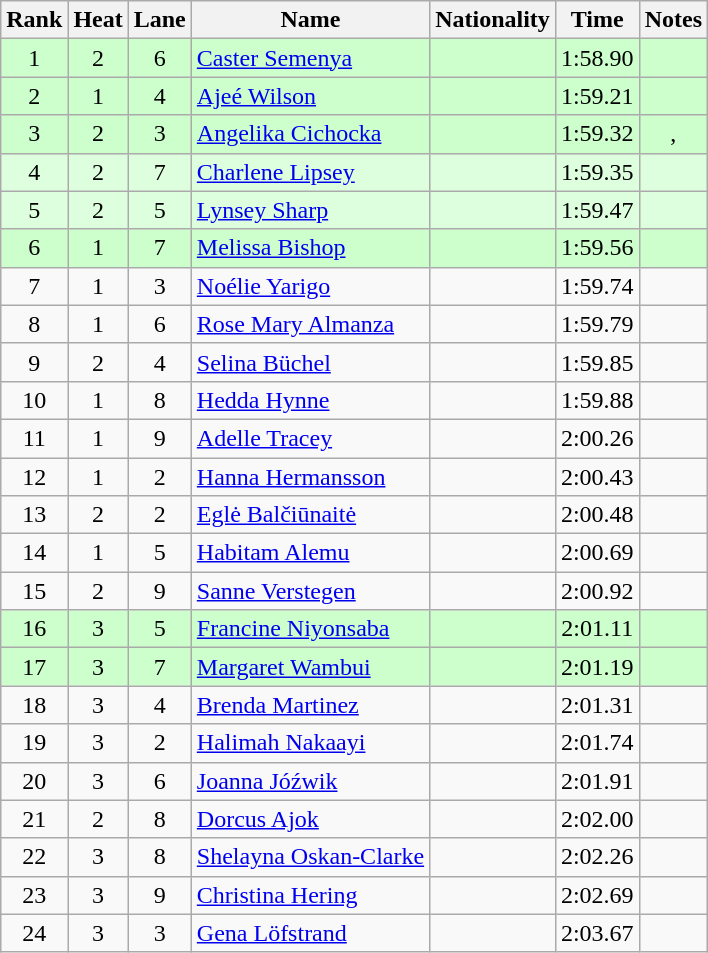<table class="wikitable sortable" style="text-align:center">
<tr>
<th>Rank</th>
<th>Heat</th>
<th>Lane</th>
<th>Name</th>
<th>Nationality</th>
<th>Time</th>
<th>Notes</th>
</tr>
<tr bgcolor=ccffcc>
<td>1</td>
<td>2</td>
<td>6</td>
<td style="text-align:left;"><a href='#'>Caster Semenya</a></td>
<td style="text-align:left;"></td>
<td>1:58.90</td>
<td></td>
</tr>
<tr bgcolor=ccffcc>
<td>2</td>
<td>1</td>
<td>4</td>
<td style="text-align:left;"><a href='#'>Ajeé Wilson</a></td>
<td style="text-align:left;"></td>
<td>1:59.21</td>
<td></td>
</tr>
<tr bgcolor=ccffcc>
<td>3</td>
<td>2</td>
<td>3</td>
<td style="text-align:left;"><a href='#'>Angelika Cichocka</a></td>
<td style="text-align:left;"></td>
<td>1:59.32</td>
<td>, </td>
</tr>
<tr bgcolor=ddffdd>
<td>4</td>
<td>2</td>
<td>7</td>
<td style="text-align:left;"><a href='#'>Charlene Lipsey</a></td>
<td style="text-align:left;"></td>
<td>1:59.35</td>
<td></td>
</tr>
<tr bgcolor=ddffdd>
<td>5</td>
<td>2</td>
<td>5</td>
<td style="text-align:left;"><a href='#'>Lynsey Sharp</a></td>
<td style="text-align:left;"></td>
<td>1:59.47</td>
<td></td>
</tr>
<tr bgcolor=ccffcc>
<td>6</td>
<td>1</td>
<td>7</td>
<td style="text-align:left;"><a href='#'>Melissa Bishop</a></td>
<td style="text-align:left;"></td>
<td>1:59.56</td>
<td></td>
</tr>
<tr>
<td>7</td>
<td>1</td>
<td>3</td>
<td style="text-align:left;"><a href='#'>Noélie Yarigo</a></td>
<td style="text-align:left;"></td>
<td>1:59.74</td>
<td></td>
</tr>
<tr>
<td>8</td>
<td>1</td>
<td>6</td>
<td style="text-align:left;"><a href='#'>Rose Mary Almanza</a></td>
<td style="text-align:left;"></td>
<td>1:59.79</td>
<td></td>
</tr>
<tr>
<td>9</td>
<td>2</td>
<td>4</td>
<td style="text-align:left;"><a href='#'>Selina Büchel</a></td>
<td style="text-align:left;"></td>
<td>1:59.85</td>
<td></td>
</tr>
<tr>
<td>10</td>
<td>1</td>
<td>8</td>
<td style="text-align:left;"><a href='#'>Hedda Hynne</a></td>
<td style="text-align:left;"></td>
<td>1:59.88</td>
<td></td>
</tr>
<tr>
<td>11</td>
<td>1</td>
<td>9</td>
<td style="text-align:left;"><a href='#'>Adelle Tracey</a></td>
<td style="text-align:left;"></td>
<td>2:00.26</td>
<td></td>
</tr>
<tr>
<td>12</td>
<td>1</td>
<td>2</td>
<td style="text-align:left;"><a href='#'>Hanna Hermansson</a></td>
<td style="text-align:left;"></td>
<td>2:00.43</td>
<td></td>
</tr>
<tr>
<td>13</td>
<td>2</td>
<td>2</td>
<td style="text-align:left;"><a href='#'>Eglė Balčiūnaitė</a></td>
<td style="text-align:left;"></td>
<td>2:00.48</td>
<td></td>
</tr>
<tr>
<td>14</td>
<td>1</td>
<td>5</td>
<td style="text-align:left;"><a href='#'>Habitam Alemu</a></td>
<td style="text-align:left;"></td>
<td>2:00.69</td>
<td></td>
</tr>
<tr>
<td>15</td>
<td>2</td>
<td>9</td>
<td style="text-align:left;"><a href='#'>Sanne Verstegen</a></td>
<td style="text-align:left;"></td>
<td>2:00.92</td>
<td></td>
</tr>
<tr bgcolor=ccffcc>
<td>16</td>
<td>3</td>
<td>5</td>
<td style="text-align:left;"><a href='#'>Francine Niyonsaba</a></td>
<td style="text-align:left;"></td>
<td>2:01.11</td>
<td></td>
</tr>
<tr bgcolor=ccffcc>
<td>17</td>
<td>3</td>
<td>7</td>
<td style="text-align:left;"><a href='#'>Margaret Wambui</a></td>
<td style="text-align:left;"></td>
<td>2:01.19</td>
<td></td>
</tr>
<tr>
<td>18</td>
<td>3</td>
<td>4</td>
<td style="text-align:left;"><a href='#'>Brenda Martinez</a></td>
<td style="text-align:left;"></td>
<td>2:01.31</td>
<td></td>
</tr>
<tr>
<td>19</td>
<td>3</td>
<td>2</td>
<td style="text-align:left;"><a href='#'>Halimah Nakaayi</a></td>
<td style="text-align:left;"></td>
<td>2:01.74</td>
<td></td>
</tr>
<tr>
<td>20</td>
<td>3</td>
<td>6</td>
<td style="text-align:left;"><a href='#'>Joanna Jóźwik</a></td>
<td style="text-align:left;"></td>
<td>2:01.91</td>
<td></td>
</tr>
<tr>
<td>21</td>
<td>2</td>
<td>8</td>
<td style="text-align:left;"><a href='#'>Dorcus Ajok</a></td>
<td style="text-align:left;"></td>
<td>2:02.00</td>
<td></td>
</tr>
<tr>
<td>22</td>
<td>3</td>
<td>8</td>
<td style="text-align:left;"><a href='#'>Shelayna Oskan-Clarke</a></td>
<td style="text-align:left;"></td>
<td>2:02.26</td>
<td></td>
</tr>
<tr>
<td>23</td>
<td>3</td>
<td>9</td>
<td style="text-align:left;"><a href='#'>Christina Hering</a></td>
<td style="text-align:left;"></td>
<td>2:02.69</td>
<td></td>
</tr>
<tr>
<td>24</td>
<td>3</td>
<td>3</td>
<td style="text-align:left;"><a href='#'>Gena Löfstrand</a></td>
<td style="text-align:left;"></td>
<td>2:03.67</td>
<td></td>
</tr>
</table>
